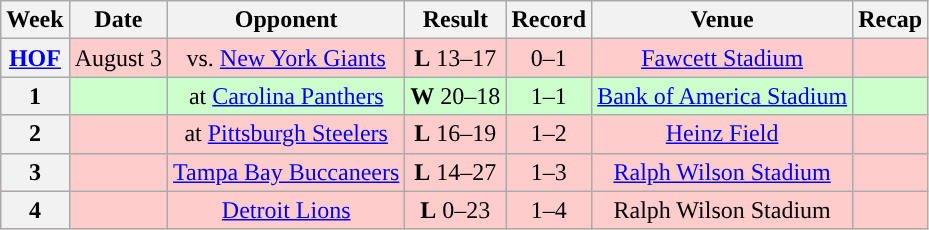<table class="wikitable" style="text-align:center">
<tr>
<th>Week</th>
<th>Date</th>
<th>Opponent</th>
<th>Result</th>
<th>Record</th>
<th>Venue</th>
<th>Recap</th>
</tr>
<tr style="background:#fcc">
<th><a href='#'>HOF</a></th>
<td>August 3</td>
<td>vs. <a href='#'>New York Giants</a></td>
<td><strong>L</strong> 13–17</td>
<td>0–1</td>
<td><a href='#'>Fawcett Stadium</a> </td>
<td></td>
</tr>
<tr style="background:#cfc">
<th>1</th>
<td></td>
<td>at <a href='#'>Carolina Panthers</a></td>
<td><strong>W</strong> 20–18</td>
<td>1–1</td>
<td><a href='#'>Bank of America Stadium</a></td>
<td></td>
</tr>
<tr style="background:#fcc">
<th>2</th>
<td></td>
<td>at <a href='#'>Pittsburgh Steelers</a></td>
<td><strong>L</strong> 16–19</td>
<td>1–2</td>
<td><a href='#'>Heinz Field</a></td>
<td></td>
</tr>
<tr style="background:#fcc">
<th>3</th>
<td></td>
<td><a href='#'>Tampa Bay Buccaneers</a></td>
<td><strong>L</strong> 14–27</td>
<td>1–3</td>
<td><a href='#'>Ralph Wilson Stadium</a></td>
<td></td>
</tr>
<tr style="background:#fcc">
<th>4</th>
<td></td>
<td><a href='#'>Detroit Lions</a></td>
<td><strong>L</strong> 0–23</td>
<td>1–4</td>
<td>Ralph Wilson Stadium</td>
<td></td>
</tr>
</table>
